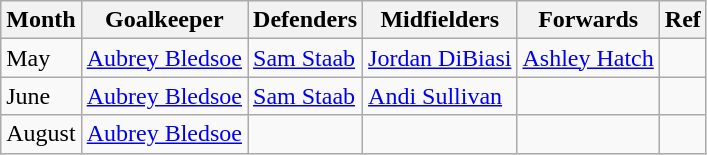<table class="wikitable sortable">
<tr>
<th sort-data-type=number>Month</th>
<th>Goalkeeper</th>
<th>Defenders</th>
<th>Midfielders</th>
<th>Forwards</th>
<th class=unsortable>Ref</th>
</tr>
<tr>
<td>May</td>
<td> <a href='#'>Aubrey Bledsoe</a></td>
<td> <a href='#'>Sam Staab</a></td>
<td> <a href='#'>Jordan DiBiasi</a></td>
<td> <a href='#'>Ashley Hatch</a></td>
<td></td>
</tr>
<tr>
<td>June</td>
<td> <a href='#'>Aubrey Bledsoe</a></td>
<td> <a href='#'>Sam Staab</a></td>
<td> <a href='#'>Andi Sullivan</a></td>
<td></td>
<td></td>
</tr>
<tr>
<td>August</td>
<td> <a href='#'>Aubrey Bledsoe</a></td>
<td></td>
<td></td>
<td></td>
<td></td>
</tr>
</table>
